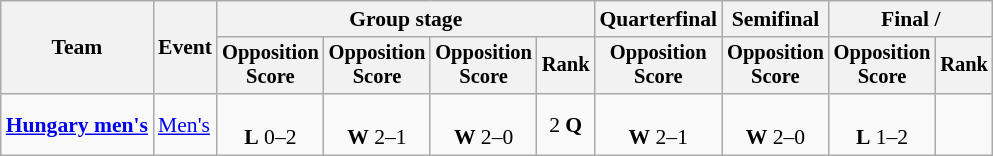<table class="wikitable" style="font-size:90%">
<tr>
<th rowspan=2>Team</th>
<th rowspan=2>Event</th>
<th colspan=4>Group stage</th>
<th>Quarterfinal</th>
<th>Semifinal</th>
<th colspan=2>Final / </th>
</tr>
<tr style="font-size:95%">
<th>Opposition<br>Score</th>
<th>Opposition<br>Score</th>
<th>Opposition<br>Score</th>
<th>Rank</th>
<th>Opposition<br>Score</th>
<th>Opposition<br>Score</th>
<th>Opposition<br>Score</th>
<th>Rank</th>
</tr>
<tr align=center>
<td align=left><strong><a href='#'>Hungary men's</a></strong></td>
<td align=left><a href='#'>Men's</a></td>
<td><br> <strong>L</strong> 0–2</td>
<td><br> <strong>W</strong> 2–1</td>
<td><br> <strong>W</strong> 2–0</td>
<td>2 <strong>Q</strong></td>
<td><br><strong>W</strong> 2–1</td>
<td><br><strong>W</strong> 2–0</td>
<td><br> <strong>L</strong> 1–2</td>
<td></td>
</tr>
</table>
